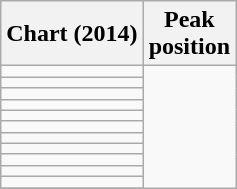<table class="wikitable sortable plainrowheaders">
<tr>
<th>Chart (2014)</th>
<th>Peak<br>position</th>
</tr>
<tr>
<td></td>
</tr>
<tr>
<td></td>
</tr>
<tr>
<td></td>
</tr>
<tr>
<td></td>
</tr>
<tr>
<td></td>
</tr>
<tr>
<td></td>
</tr>
<tr>
<td></td>
</tr>
<tr>
<td></td>
</tr>
<tr>
<td></td>
</tr>
<tr>
<td></td>
</tr>
<tr>
<td></td>
</tr>
<tr>
</tr>
</table>
